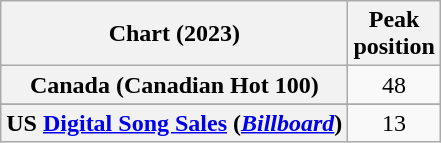<table class="wikitable plainrowheaders" style="text-align:center">
<tr>
<th>Chart (2023)</th>
<th>Peak<br>position</th>
</tr>
<tr>
<th scope="row">Canada (Canadian Hot 100)</th>
<td>48</td>
</tr>
<tr>
</tr>
<tr>
<th scope="row">US <a href='#'>Digital Song Sales</a> (<em><a href='#'>Billboard</a></em>)</th>
<td>13</td>
</tr>
</table>
